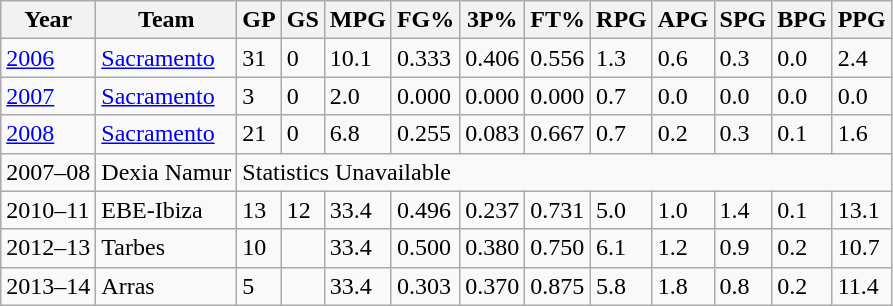<table class="wikitable">
<tr>
<th>Year</th>
<th>Team</th>
<th>GP</th>
<th>GS</th>
<th>MPG</th>
<th>FG%</th>
<th>3P%</th>
<th>FT%</th>
<th>RPG</th>
<th>APG</th>
<th>SPG</th>
<th>BPG</th>
<th>PPG</th>
</tr>
<tr>
<td><a href='#'>2006</a></td>
<td><a href='#'>Sacramento</a></td>
<td>31</td>
<td>0</td>
<td>10.1</td>
<td>0.333</td>
<td>0.406</td>
<td>0.556</td>
<td>1.3</td>
<td>0.6</td>
<td>0.3</td>
<td>0.0</td>
<td>2.4</td>
</tr>
<tr>
<td><a href='#'>2007</a></td>
<td><a href='#'>Sacramento</a></td>
<td>3</td>
<td>0</td>
<td>2.0</td>
<td>0.000</td>
<td>0.000</td>
<td>0.000</td>
<td>0.7</td>
<td>0.0</td>
<td>0.0</td>
<td>0.0</td>
<td>0.0</td>
</tr>
<tr>
<td><a href='#'>2008</a></td>
<td><a href='#'>Sacramento</a></td>
<td>21</td>
<td>0</td>
<td>6.8</td>
<td>0.255</td>
<td>0.083</td>
<td>0.667</td>
<td>0.7</td>
<td>0.2</td>
<td>0.3</td>
<td>0.1</td>
<td>1.6</td>
</tr>
<tr>
<td>2007–08</td>
<td>Dexia Namur</td>
<td colspan="11">Statistics Unavailable</td>
</tr>
<tr>
<td>2010–11</td>
<td>EBE-Ibiza</td>
<td>13</td>
<td>12</td>
<td>33.4</td>
<td>0.496</td>
<td>0.237</td>
<td>0.731</td>
<td>5.0</td>
<td>1.0</td>
<td>1.4</td>
<td>0.1</td>
<td>13.1</td>
</tr>
<tr>
<td>2012–13</td>
<td>Tarbes</td>
<td>10</td>
<td></td>
<td>33.4</td>
<td>0.500</td>
<td>0.380</td>
<td>0.750</td>
<td>6.1</td>
<td>1.2</td>
<td>0.9</td>
<td>0.2</td>
<td>10.7</td>
</tr>
<tr>
<td>2013–14</td>
<td>Arras</td>
<td>5</td>
<td></td>
<td>33.4</td>
<td>0.303</td>
<td>0.370</td>
<td>0.875</td>
<td>5.8</td>
<td>1.8</td>
<td>0.8</td>
<td>0.2</td>
<td>11.4</td>
</tr>
</table>
